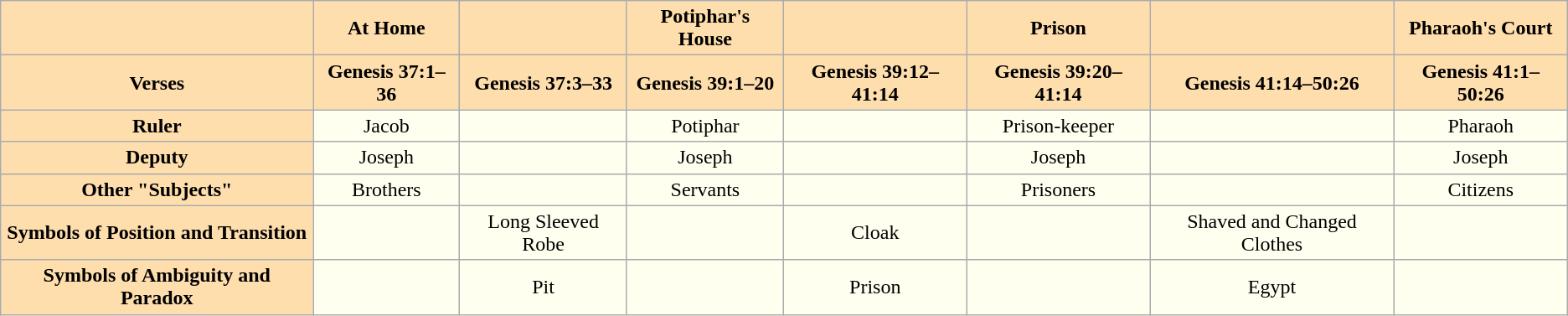<table class="wikitable" style="background:Ivory; text-align:center">
<tr>
<th style="background:Navajowhite;"></th>
<th style="background:Navajowhite;">At Home</th>
<th style="background:Navajowhite;"></th>
<th style="background:Navajowhite;">Potiphar's House</th>
<th style="background:Navajowhite;"></th>
<th style="background:Navajowhite;">Prison</th>
<th style="background:Navajowhite;"></th>
<th style="background:Navajowhite;">Pharaoh's Court</th>
</tr>
<tr>
<th style="background:Navajowhite;">Verses</th>
<th style="background:Navajowhite;">Genesis 37:1–36</th>
<th style="background:Navajowhite;">Genesis 37:3–33</th>
<th style="background:Navajowhite;">Genesis 39:1–20</th>
<th style="background:Navajowhite;">Genesis 39:12–41:14</th>
<th style="background:Navajowhite;">Genesis 39:20–41:14</th>
<th style="background:Navajowhite;">Genesis 41:14–50:26</th>
<th style="background:Navajowhite;">Genesis 41:1–50:26</th>
</tr>
<tr>
<th style="background:Navajowhite;">Ruler</th>
<td>Jacob</td>
<td></td>
<td>Potiphar</td>
<td></td>
<td>Prison-keeper</td>
<td></td>
<td>Pharaoh</td>
</tr>
<tr>
<th style="background:Navajowhite;">Deputy</th>
<td>Joseph</td>
<td></td>
<td>Joseph</td>
<td></td>
<td>Joseph</td>
<td></td>
<td>Joseph</td>
</tr>
<tr>
<th style="background:Navajowhite;">Other "Subjects"</th>
<td>Brothers</td>
<td></td>
<td>Servants</td>
<td></td>
<td>Prisoners</td>
<td></td>
<td>Citizens</td>
</tr>
<tr>
<th style="background:Navajowhite;">Symbols of Position and Transition</th>
<td></td>
<td>Long Sleeved Robe</td>
<td></td>
<td>Cloak</td>
<td></td>
<td>Shaved and Changed Clothes</td>
<td></td>
</tr>
<tr>
<th style="background:Navajowhite;">Symbols of Ambiguity and Paradox</th>
<td></td>
<td>Pit</td>
<td></td>
<td>Prison</td>
<td></td>
<td>Egypt</td>
<td></td>
</tr>
</table>
